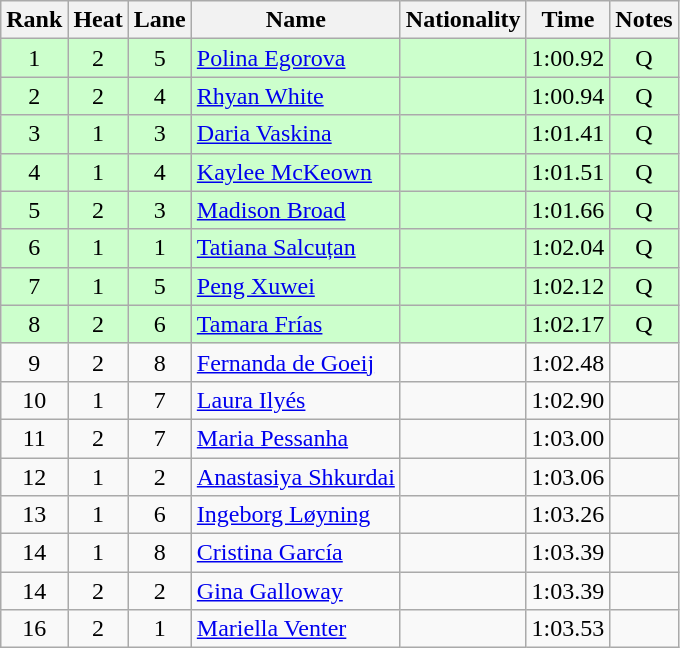<table class="wikitable sortable" style="text-align:center">
<tr>
<th>Rank</th>
<th>Heat</th>
<th>Lane</th>
<th>Name</th>
<th>Nationality</th>
<th>Time</th>
<th>Notes</th>
</tr>
<tr bgcolor=ccffcc>
<td>1</td>
<td>2</td>
<td>5</td>
<td align=left><a href='#'>Polina Egorova</a></td>
<td align=left></td>
<td>1:00.92</td>
<td>Q</td>
</tr>
<tr bgcolor=ccffcc>
<td>2</td>
<td>2</td>
<td>4</td>
<td align=left><a href='#'>Rhyan White</a></td>
<td align=left></td>
<td>1:00.94</td>
<td>Q</td>
</tr>
<tr bgcolor=ccffcc>
<td>3</td>
<td>1</td>
<td>3</td>
<td align="left"><a href='#'>Daria Vaskina</a></td>
<td align=left></td>
<td>1:01.41</td>
<td>Q</td>
</tr>
<tr bgcolor=ccffcc>
<td>4</td>
<td>1</td>
<td>4</td>
<td align=left><a href='#'>Kaylee McKeown</a></td>
<td align=left></td>
<td>1:01.51</td>
<td>Q</td>
</tr>
<tr bgcolor=ccffcc>
<td>5</td>
<td>2</td>
<td>3</td>
<td align=left><a href='#'>Madison Broad</a></td>
<td align=left></td>
<td>1:01.66</td>
<td>Q</td>
</tr>
<tr bgcolor=ccffcc>
<td>6</td>
<td>1</td>
<td>1</td>
<td align=left><a href='#'>Tatiana Salcuțan</a></td>
<td align=left></td>
<td>1:02.04</td>
<td>Q</td>
</tr>
<tr bgcolor=ccffcc>
<td>7</td>
<td>1</td>
<td>5</td>
<td align=left><a href='#'>Peng Xuwei</a></td>
<td align=left></td>
<td>1:02.12</td>
<td>Q</td>
</tr>
<tr bgcolor=ccffcc>
<td>8</td>
<td>2</td>
<td>6</td>
<td align="left"><a href='#'>Tamara Frías</a></td>
<td align=left></td>
<td>1:02.17</td>
<td>Q</td>
</tr>
<tr>
<td>9</td>
<td>2</td>
<td>8</td>
<td align="left"><a href='#'>Fernanda de Goeij</a></td>
<td align=left></td>
<td>1:02.48</td>
<td></td>
</tr>
<tr>
<td>10</td>
<td>1</td>
<td>7</td>
<td align="left"><a href='#'>Laura Ilyés</a></td>
<td align=left></td>
<td>1:02.90</td>
<td></td>
</tr>
<tr>
<td>11</td>
<td>2</td>
<td>7</td>
<td align="left"><a href='#'>Maria Pessanha</a></td>
<td align=left></td>
<td>1:03.00</td>
<td></td>
</tr>
<tr>
<td>12</td>
<td>1</td>
<td>2</td>
<td align="left"><a href='#'>Anastasiya Shkurdai</a></td>
<td align=left></td>
<td>1:03.06</td>
<td></td>
</tr>
<tr>
<td>13</td>
<td>1</td>
<td>6</td>
<td align=left><a href='#'>Ingeborg Løyning</a></td>
<td align=left></td>
<td>1:03.26</td>
<td></td>
</tr>
<tr>
<td>14</td>
<td>1</td>
<td>8</td>
<td align=left><a href='#'>Cristina García</a></td>
<td align=left></td>
<td>1:03.39</td>
<td></td>
</tr>
<tr>
<td>14</td>
<td>2</td>
<td>2</td>
<td align=left><a href='#'>Gina Galloway</a></td>
<td align=left></td>
<td>1:03.39</td>
<td></td>
</tr>
<tr>
<td>16</td>
<td>2</td>
<td>1</td>
<td align="left"><a href='#'>Mariella Venter</a></td>
<td align=left></td>
<td>1:03.53</td>
<td></td>
</tr>
</table>
